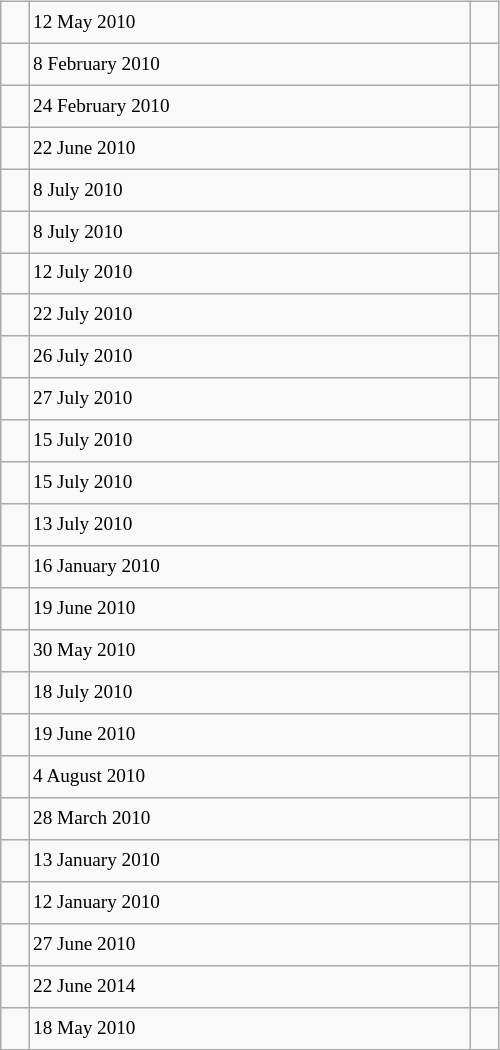<table class="wikitable" style="font-size: 80%; float: left; width: 26em; margin-right: 1em; height: 700px">
<tr>
<td></td>
<td>12 May 2010</td>
<td></td>
</tr>
<tr>
<td></td>
<td>8 February 2010</td>
<td></td>
</tr>
<tr>
<td></td>
<td>24 February 2010</td>
<td></td>
</tr>
<tr>
<td></td>
<td>22 June 2010</td>
<td></td>
</tr>
<tr>
<td></td>
<td>8 July 2010</td>
<td></td>
</tr>
<tr>
<td></td>
<td>8 July 2010</td>
<td></td>
</tr>
<tr>
<td></td>
<td>12 July 2010</td>
<td></td>
</tr>
<tr>
<td></td>
<td>22 July 2010</td>
<td></td>
</tr>
<tr>
<td></td>
<td>26 July 2010</td>
<td></td>
</tr>
<tr>
<td></td>
<td>27 July 2010</td>
<td></td>
</tr>
<tr>
<td></td>
<td>15 July 2010</td>
<td></td>
</tr>
<tr>
<td></td>
<td>15 July 2010</td>
<td></td>
</tr>
<tr>
<td></td>
<td>13 July 2010</td>
<td></td>
</tr>
<tr>
<td></td>
<td>16 January 2010</td>
<td></td>
</tr>
<tr>
<td></td>
<td>19 June 2010</td>
<td></td>
</tr>
<tr>
<td></td>
<td>30 May 2010</td>
<td></td>
</tr>
<tr>
<td></td>
<td>18 July 2010</td>
<td></td>
</tr>
<tr>
<td></td>
<td>19 June 2010</td>
<td></td>
</tr>
<tr>
<td></td>
<td>4 August 2010</td>
<td></td>
</tr>
<tr>
<td></td>
<td>28 March 2010</td>
<td></td>
</tr>
<tr>
<td></td>
<td>13 January 2010</td>
<td></td>
</tr>
<tr>
<td></td>
<td>12 January 2010</td>
<td></td>
</tr>
<tr>
<td></td>
<td>27 June 2010</td>
<td></td>
</tr>
<tr>
<td></td>
<td>22 June 2014</td>
<td></td>
</tr>
<tr>
<td></td>
<td>18 May 2010</td>
<td></td>
</tr>
</table>
